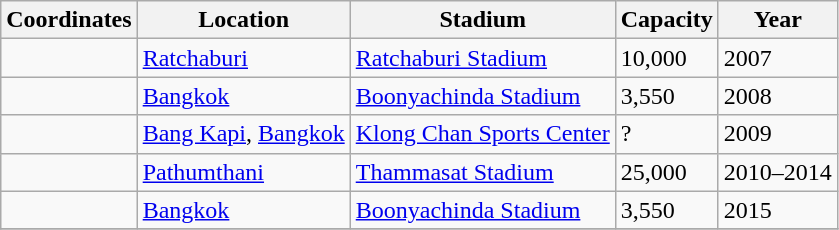<table class="wikitable sortable">
<tr>
<th>Coordinates</th>
<th>Location</th>
<th>Stadium</th>
<th>Capacity</th>
<th>Year</th>
</tr>
<tr>
<td></td>
<td><a href='#'>Ratchaburi</a></td>
<td><a href='#'>Ratchaburi Stadium</a></td>
<td>10,000</td>
<td>2007</td>
</tr>
<tr>
<td></td>
<td><a href='#'>Bangkok</a></td>
<td><a href='#'>Boonyachinda Stadium</a></td>
<td>3,550</td>
<td>2008</td>
</tr>
<tr>
<td></td>
<td><a href='#'>Bang Kapi</a>, <a href='#'>Bangkok</a></td>
<td><a href='#'>Klong Chan Sports Center</a></td>
<td>?</td>
<td>2009</td>
</tr>
<tr>
<td></td>
<td><a href='#'>Pathumthani</a></td>
<td><a href='#'>Thammasat Stadium</a></td>
<td>25,000</td>
<td>2010–2014</td>
</tr>
<tr>
<td></td>
<td><a href='#'>Bangkok</a></td>
<td><a href='#'>Boonyachinda Stadium</a></td>
<td>3,550</td>
<td>2015</td>
</tr>
<tr>
</tr>
</table>
